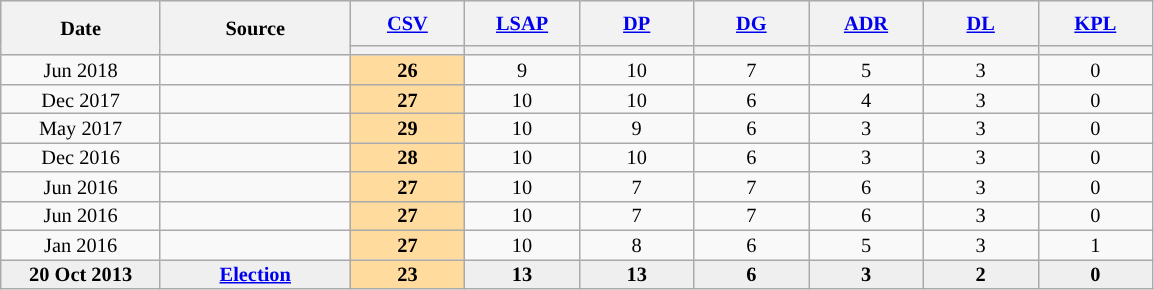<table class="wikitable" style="text-align:center;font-size:85%;line-height:13px">
<tr style="height:30px; background-color:#E9E9E9">
<th style="width:100px;" rowspan="2">Date</th>
<th style="width:120px;" rowspan="2">Source</th>
<th style="width:70px;"><a href='#'>CSV</a></th>
<th style="width:70px;"><a href='#'>LSAP</a></th>
<th style="width:70px;"><a href='#'>DP</a></th>
<th style="width:70px;"><a href='#'>DG</a></th>
<th style="width:70px;"><a href='#'>ADR</a></th>
<th style="width:70px;"><a href='#'>DL</a></th>
<th style="width:70px;"><a href='#'>KPL</a></th>
</tr>
<tr>
<th style="background:"></th>
<th style="background:"></th>
<th style="background:"></th>
<th style="background:"></th>
<th style="background:"></th>
<th style="background:"></th>
<th style="background:"></th>
</tr>
<tr>
<td>Jun 2018</td>
<td></td>
<td style="background:#ffdb9d"><strong>26</strong></td>
<td>9</td>
<td>10</td>
<td>7</td>
<td>5</td>
<td>3</td>
<td>0</td>
</tr>
<tr>
<td>Dec 2017</td>
<td></td>
<td style="background:#ffdb9d"><strong>27</strong></td>
<td>10</td>
<td>10</td>
<td>6</td>
<td>4</td>
<td>3</td>
<td>0</td>
</tr>
<tr>
<td>May 2017</td>
<td></td>
<td style="background:#ffdb9d"><strong>29</strong></td>
<td>10</td>
<td>9</td>
<td>6</td>
<td>3</td>
<td>3</td>
<td>0</td>
</tr>
<tr>
<td>Dec 2016</td>
<td></td>
<td style="background:#ffdb9d"><strong>28</strong></td>
<td>10</td>
<td>10</td>
<td>6</td>
<td>3</td>
<td>3</td>
<td>0</td>
</tr>
<tr>
<td>Jun 2016</td>
<td></td>
<td style="background:#ffdb9d"><strong>27</strong></td>
<td>10</td>
<td>7</td>
<td>7</td>
<td>6</td>
<td>3</td>
<td>0</td>
</tr>
<tr>
<td>Jun 2016</td>
<td></td>
<td style="background:#ffdb9d"><strong>27</strong></td>
<td>10</td>
<td>7</td>
<td>7</td>
<td>6</td>
<td>3</td>
<td>0</td>
</tr>
<tr>
<td>Jan 2016</td>
<td></td>
<td style="background:#ffdb9d"><strong>27</strong></td>
<td>10</td>
<td>8</td>
<td>6</td>
<td>5</td>
<td>3</td>
<td>1</td>
</tr>
<tr style="background:#EFEFEF; font-weight:bold;">
<td>20 Oct 2013</td>
<td><a href='#'>Election</a></td>
<td style="background:#ffdb9d"><strong>23</strong></td>
<td>13</td>
<td>13</td>
<td>6</td>
<td>3</td>
<td>2</td>
<td>0</td>
</tr>
</table>
